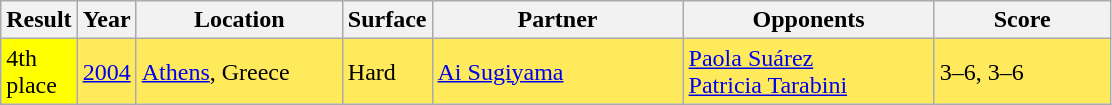<table class="sortable wikitable">
<tr>
<th style="width:40px">Result</th>
<th>Year</th>
<th width=130>Location</th>
<th>Surface</th>
<th width=160>Partner</th>
<th width=160>Opponents</th>
<th style="width:110px" class="unsortable">Score</th>
</tr>
<tr bgcolor=FFEA5C>
<td bgcolor=yellow>4th place</td>
<td><a href='#'>2004</a></td>
<td><a href='#'>Athens</a>, Greece</td>
<td>Hard</td>
<td> <a href='#'>Ai Sugiyama</a></td>
<td> <a href='#'>Paola Suárez</a> <br>  <a href='#'>Patricia Tarabini</a></td>
<td>3–6, 3–6</td>
</tr>
</table>
